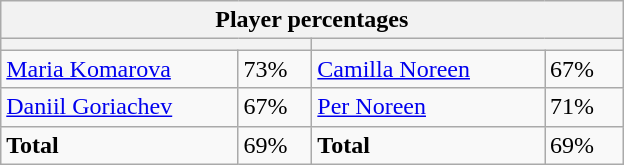<table class="wikitable">
<tr>
<th colspan=4 width=400>Player percentages</th>
</tr>
<tr>
<th colspan=2 width=200 style="white-space:nowrap;"></th>
<th colspan=2 width=200 style="white-space:nowrap;"></th>
</tr>
<tr>
<td><a href='#'>Maria Komarova</a></td>
<td>73%</td>
<td><a href='#'>Camilla Noreen</a></td>
<td>67%</td>
</tr>
<tr>
<td><a href='#'>Daniil Goriachev</a></td>
<td>67%</td>
<td><a href='#'>Per Noreen</a></td>
<td>71%</td>
</tr>
<tr>
<td><strong>Total</strong></td>
<td>69%</td>
<td><strong>Total</strong></td>
<td>69%</td>
</tr>
</table>
